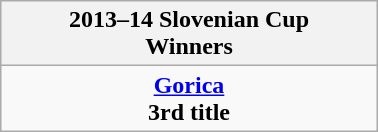<table class="wikitable" style="text-align: center; margin: 0 auto; width: 20%">
<tr>
<th>2013–14 Slovenian Cup<br> Winners</th>
</tr>
<tr>
<td><strong><a href='#'>Gorica</a></strong><br><strong>3rd title</strong></td>
</tr>
</table>
